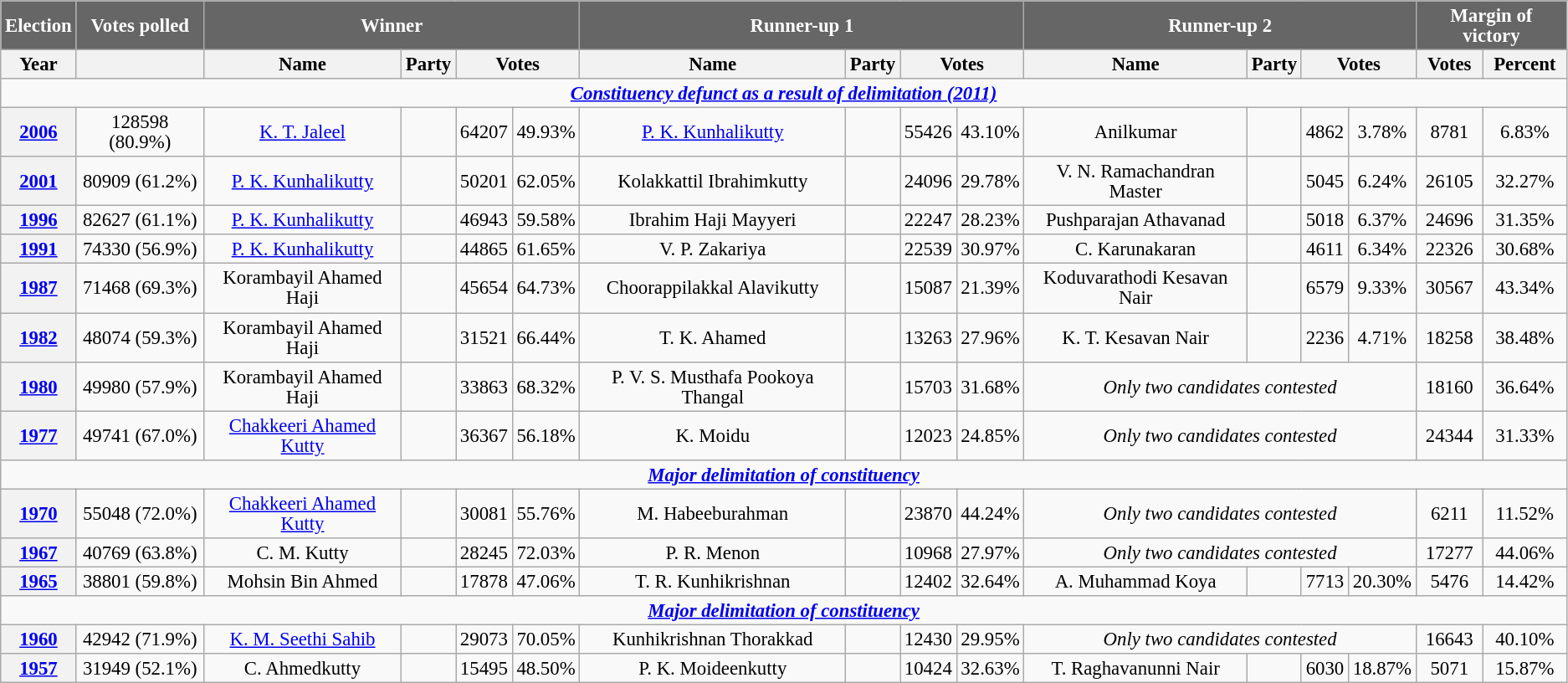<table class="wikitable sortable" style="text-align:center;font-size:95%;line-height:16px">
<tr>
<th style="background-color:#666666; color:white">Election</th>
<th style="background-color:#666666; color:white">Votes polled</th>
<th style="background-color:#666666; color:white" colspan=4>Winner</th>
<th style="background-color:#666666; color:white" colspan=4>Runner-up 1</th>
<th style="background-color:#666666; color:white" colspan=4>Runner-up 2</th>
<th style="background-color:#666666; color:white" colspan="2">Margin of victory</th>
</tr>
<tr>
<th>Year</th>
<th></th>
<th>Name</th>
<th>Party</th>
<th colspan="2">Votes</th>
<th>Name</th>
<th>Party</th>
<th colspan="2">Votes</th>
<th>Name</th>
<th>Party</th>
<th colspan="2">Votes</th>
<th>Votes</th>
<th>Percent</th>
</tr>
<tr>
<td colspan =17><a href='#'><strong><em>Constituency defunct as a result of delimitation (2011)</em></strong></a></td>
</tr>
<tr>
<th><a href='#'>2006</a></th>
<td>128598 (80.9%)</td>
<td><a href='#'>K. T. Jaleel</a></td>
<td></td>
<td>64207</td>
<td>49.93%</td>
<td><a href='#'>P. K. Kunhalikutty</a></td>
<td></td>
<td>55426</td>
<td>43.10%</td>
<td>Anilkumar</td>
<td></td>
<td>4862</td>
<td>3.78%</td>
<td>8781</td>
<td>6.83%</td>
</tr>
<tr>
<th><a href='#'>2001</a></th>
<td>80909 (61.2%)</td>
<td><a href='#'>P. K. Kunhalikutty</a></td>
<td></td>
<td>50201</td>
<td>62.05%</td>
<td>Kolakkattil Ibrahimkutty</td>
<td></td>
<td>24096</td>
<td>29.78%</td>
<td>V. N. Ramachandran Master</td>
<td></td>
<td>5045</td>
<td>6.24%</td>
<td>26105</td>
<td>32.27%</td>
</tr>
<tr>
<th><a href='#'>1996</a></th>
<td>82627 (61.1%)</td>
<td><a href='#'>P. K. Kunhalikutty</a></td>
<td></td>
<td>46943</td>
<td>59.58%</td>
<td>Ibrahim Haji Mayyeri</td>
<td></td>
<td>22247</td>
<td>28.23%</td>
<td>Pushparajan Athavanad</td>
<td></td>
<td>5018</td>
<td>6.37%</td>
<td>24696</td>
<td>31.35%</td>
</tr>
<tr>
<th><a href='#'>1991</a></th>
<td>74330 (56.9%)</td>
<td><a href='#'>P. K. Kunhalikutty</a></td>
<td></td>
<td>44865</td>
<td>61.65%</td>
<td>V. P. Zakariya</td>
<td></td>
<td>22539</td>
<td>30.97%</td>
<td>C. Karunakaran</td>
<td></td>
<td>4611</td>
<td>6.34%</td>
<td>22326</td>
<td>30.68%</td>
</tr>
<tr>
<th><a href='#'>1987</a></th>
<td>71468 (69.3%)</td>
<td>Korambayil Ahamed Haji</td>
<td></td>
<td>45654</td>
<td>64.73%</td>
<td>Choorappilakkal Alavikutty</td>
<td></td>
<td>15087</td>
<td>21.39%</td>
<td>Koduvarathodi Kesavan Nair</td>
<td></td>
<td>6579</td>
<td>9.33%</td>
<td>30567</td>
<td>43.34%</td>
</tr>
<tr>
<th><a href='#'>1982</a></th>
<td>48074 (59.3%)</td>
<td>Korambayil Ahamed Haji</td>
<td></td>
<td>31521</td>
<td>66.44%</td>
<td>T. K. Ahamed</td>
<td></td>
<td>13263</td>
<td>27.96%</td>
<td>K. T. Kesavan Nair</td>
<td></td>
<td>2236</td>
<td>4.71%</td>
<td>18258</td>
<td>38.48%</td>
</tr>
<tr>
<th><a href='#'>1980</a></th>
<td>49980 (57.9%)</td>
<td>Korambayil Ahamed Haji</td>
<td></td>
<td>33863</td>
<td>68.32%</td>
<td>P. V. S. Musthafa Pookoya Thangal</td>
<td></td>
<td>15703</td>
<td>31.68%</td>
<td colspan=4><em>Only two candidates contested</em></td>
<td>18160</td>
<td>36.64%</td>
</tr>
<tr>
<th><a href='#'>1977</a></th>
<td>49741 (67.0%)</td>
<td><a href='#'>Chakkeeri Ahamed Kutty</a></td>
<td></td>
<td>36367</td>
<td>56.18%</td>
<td>K. Moidu</td>
<td></td>
<td>12023</td>
<td>24.85%</td>
<td colspan=4><em>Only two candidates contested</em></td>
<td>24344</td>
<td>31.33%</td>
</tr>
<tr>
<td colspan =17><a href='#'><strong><em>Major delimitation of constituency</em></strong></a></td>
</tr>
<tr>
<th><a href='#'>1970</a></th>
<td>55048 (72.0%)</td>
<td><a href='#'>Chakkeeri Ahamed Kutty</a></td>
<td></td>
<td>30081</td>
<td>55.76%</td>
<td>M. Habeeburahman</td>
<td></td>
<td>23870</td>
<td>44.24%</td>
<td colspan=4><em>Only two candidates contested</em></td>
<td>6211</td>
<td>11.52%</td>
</tr>
<tr>
<th><a href='#'>1967</a></th>
<td>40769 (63.8%)</td>
<td>C. M. Kutty</td>
<td></td>
<td>28245</td>
<td>72.03%</td>
<td>P. R. Menon</td>
<td></td>
<td>10968</td>
<td>27.97%</td>
<td colspan=4><em>Only two candidates contested</em></td>
<td>17277</td>
<td>44.06%</td>
</tr>
<tr>
<th><a href='#'>1965</a></th>
<td>38801 (59.8%)</td>
<td>Mohsin Bin Ahmed</td>
<td></td>
<td>17878</td>
<td>47.06%</td>
<td>T. R. Kunhikrishnan</td>
<td></td>
<td>12402</td>
<td>32.64%</td>
<td>A. Muhammad Koya</td>
<td></td>
<td>7713</td>
<td>20.30%</td>
<td>5476</td>
<td>14.42%</td>
</tr>
<tr>
<td colspan =17><a href='#'><strong><em>Major delimitation of constituency</em></strong></a></td>
</tr>
<tr>
<th><a href='#'>1960</a></th>
<td>42942 (71.9%)</td>
<td><a href='#'>K. M. Seethi Sahib</a></td>
<td></td>
<td>29073</td>
<td>70.05%</td>
<td>Kunhikrishnan Thorakkad</td>
<td></td>
<td>12430</td>
<td>29.95%</td>
<td colspan=4><em>Only two candidates contested</em></td>
<td>16643</td>
<td>40.10%</td>
</tr>
<tr>
<th><a href='#'>1957</a></th>
<td>31949 (52.1%)</td>
<td>C. Ahmedkutty</td>
<td></td>
<td>15495</td>
<td>48.50%</td>
<td>P. K. Moideenkutty</td>
<td></td>
<td>10424</td>
<td>32.63%</td>
<td>T. Raghavanunni Nair</td>
<td></td>
<td>6030</td>
<td>18.87%</td>
<td>5071</td>
<td>15.87%</td>
</tr>
</table>
